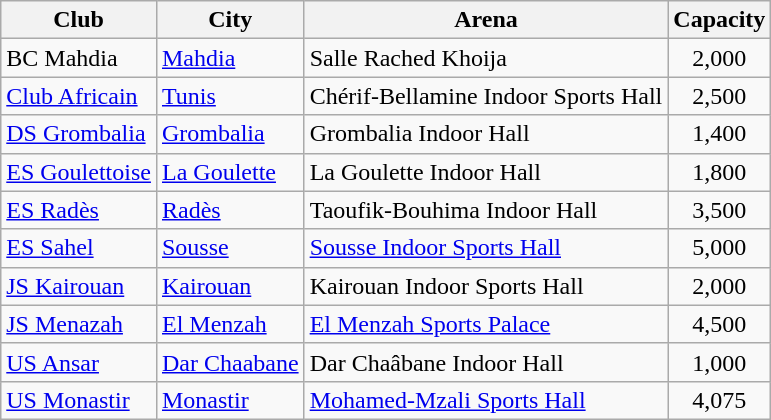<table class="wikitable sortable">
<tr>
<th>Club</th>
<th>City</th>
<th>Arena</th>
<th>Capacity</th>
</tr>
<tr>
<td>BC Mahdia</td>
<td><a href='#'>Mahdia</a></td>
<td>Salle Rached Khoija</td>
<td align="center">2,000</td>
</tr>
<tr>
<td><a href='#'>Club Africain</a></td>
<td><a href='#'>Tunis</a></td>
<td>Chérif-Bellamine Indoor Sports Hall</td>
<td align="center">2,500</td>
</tr>
<tr>
<td><a href='#'>DS Grombalia</a></td>
<td><a href='#'>Grombalia</a></td>
<td>Grombalia Indoor Hall</td>
<td align="center">1,400</td>
</tr>
<tr>
<td><a href='#'>ES Goulettoise</a></td>
<td><a href='#'>La Goulette</a></td>
<td>La Goulette Indoor Hall</td>
<td align="center">1,800</td>
</tr>
<tr>
<td><a href='#'>ES Radès</a></td>
<td><a href='#'>Radès</a></td>
<td>Taoufik-Bouhima Indoor Hall</td>
<td align="center">3,500</td>
</tr>
<tr>
<td><a href='#'>ES Sahel</a></td>
<td><a href='#'>Sousse</a></td>
<td><a href='#'>Sousse Indoor Sports Hall</a></td>
<td align="center">5,000</td>
</tr>
<tr>
<td><a href='#'>JS Kairouan</a></td>
<td><a href='#'>Kairouan</a></td>
<td>Kairouan Indoor Sports Hall</td>
<td align="center">2,000</td>
</tr>
<tr>
<td><a href='#'>JS Menazah</a></td>
<td><a href='#'>El Menzah</a></td>
<td><a href='#'>El Menzah Sports Palace</a></td>
<td align="center">4,500</td>
</tr>
<tr>
<td><a href='#'>US Ansar</a></td>
<td><a href='#'>Dar Chaabane</a></td>
<td>Dar Chaâbane Indoor Hall</td>
<td align="center">1,000</td>
</tr>
<tr>
<td><a href='#'>US Monastir</a></td>
<td><a href='#'>Monastir</a></td>
<td><a href='#'>Mohamed-Mzali Sports Hall</a></td>
<td align="center">4,075</td>
</tr>
</table>
